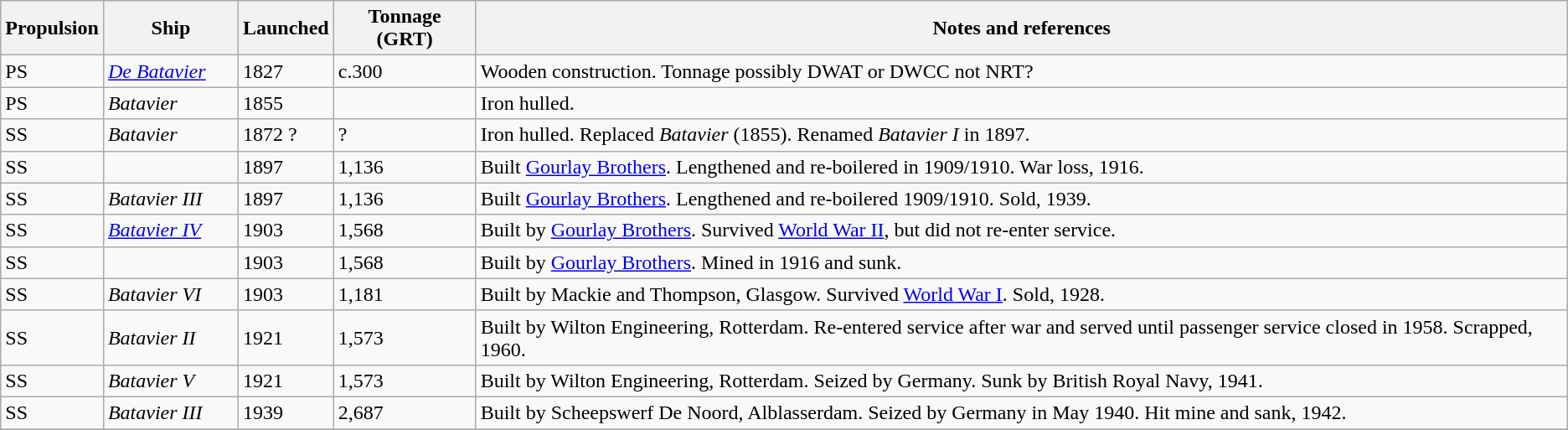<table class="wikitable">
<tr>
<th>Propulsion</th>
<th width=100>Ship</th>
<th>Launched</th>
<th>Tonnage (GRT)</th>
<th>Notes and references</th>
</tr>
<tr>
<td>PS</td>
<td><a href='#'><em>De Batavier</em></a></td>
<td>1827</td>
<td>c.300</td>
<td>Wooden construction. Tonnage possibly DWAT or DWCC not NRT?</td>
</tr>
<tr>
<td>PS</td>
<td><em>Batavier</em></td>
<td>1855</td>
<td></td>
<td>Iron hulled.</td>
</tr>
<tr>
<td>SS</td>
<td><em>Batavier</em></td>
<td>1872 ?</td>
<td>?</td>
<td>Iron hulled. Replaced <em>Batavier</em> (1855). Renamed <em>Batavier I</em> in 1897.</td>
</tr>
<tr>
<td>SS</td>
<td></td>
<td>1897</td>
<td>1,136</td>
<td>Built <a href='#'>Gourlay Brothers</a>. Lengthened and re-boilered in 1909/1910. War loss, 1916.</td>
</tr>
<tr>
<td>SS</td>
<td><em>Batavier III</em></td>
<td>1897</td>
<td>1,136</td>
<td>Built <a href='#'>Gourlay Brothers</a>. Lengthened and re-boilered 1909/1910. Sold, 1939.</td>
</tr>
<tr>
<td>SS</td>
<td><em><a href='#'>Batavier IV</a></em></td>
<td>1903</td>
<td>1,568</td>
<td>Built by <a href='#'>Gourlay Brothers</a>. Survived <a href='#'>World War II</a>, but did not re-enter service.</td>
</tr>
<tr>
<td>SS</td>
<td></td>
<td>1903</td>
<td>1,568</td>
<td>Built by <a href='#'>Gourlay Brothers</a>. Mined in 1916 and sunk.</td>
</tr>
<tr>
<td>SS</td>
<td><em>Batavier VI</em></td>
<td>1903</td>
<td>1,181</td>
<td>Built by Mackie and Thompson, Glasgow. Survived <a href='#'>World War I</a>. Sold, 1928.</td>
</tr>
<tr>
<td>SS</td>
<td><em>Batavier II</em></td>
<td>1921</td>
<td>1,573</td>
<td>Built by Wilton Engineering, Rotterdam. Re-entered service after war and served until passenger service closed in 1958. Scrapped, 1960.</td>
</tr>
<tr>
<td>SS</td>
<td><em>Batavier V</em></td>
<td>1921</td>
<td>1,573</td>
<td>Built by Wilton Engineering, Rotterdam. Seized by Germany. Sunk by British Royal Navy, 1941.</td>
</tr>
<tr>
<td>SS</td>
<td><em>Batavier III</em></td>
<td>1939</td>
<td>2,687</td>
<td>Built by Scheepswerf De Noord, Alblasserdam. Seized by Germany in May 1940. Hit mine and sank, 1942.</td>
</tr>
<tr>
</tr>
</table>
